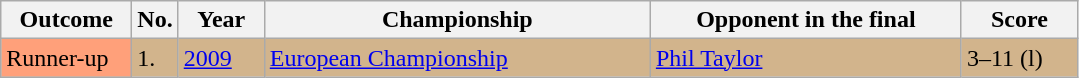<table class="sortable wikitable">
<tr>
<th width="80">Outcome</th>
<th width="20">No.</th>
<th width="50">Year</th>
<th style="width:250px;">Championship</th>
<th style="width:200px;">Opponent in the final</th>
<th width="70">Score</th>
</tr>
<tr style="background:tan;">
<td style="background:#ffa07a;">Runner-up</td>
<td>1.</td>
<td><a href='#'>2009</a></td>
<td><a href='#'>European Championship</a></td>
<td> <a href='#'>Phil Taylor</a></td>
<td>3–11 (l)</td>
</tr>
</table>
